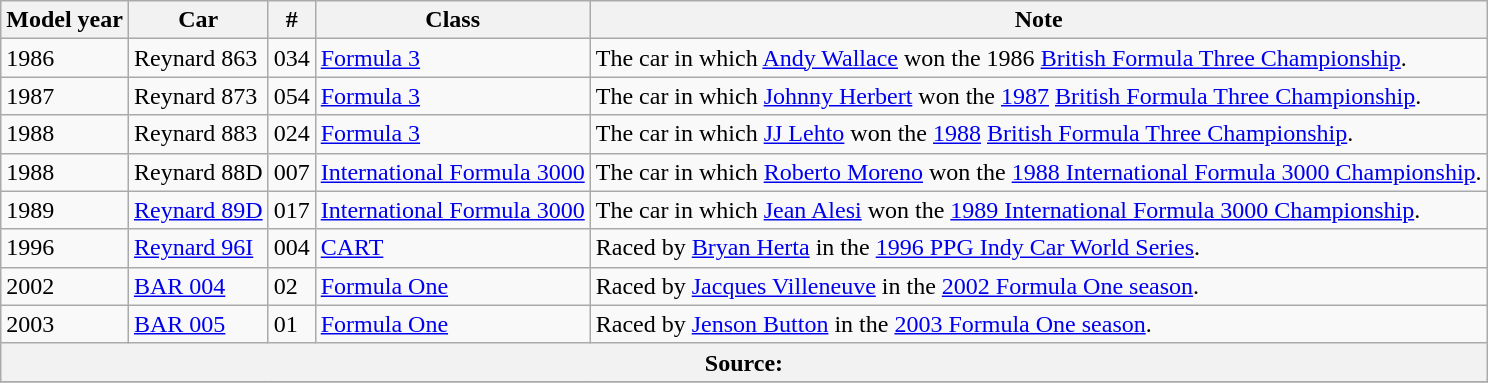<table class="wikitable">
<tr>
<th>Model year</th>
<th>Car</th>
<th>#</th>
<th>Class</th>
<th>Note</th>
</tr>
<tr>
<td>1986</td>
<td>Reynard 863</td>
<td>034</td>
<td><a href='#'>Formula 3</a></td>
<td>The car in which <a href='#'>Andy Wallace</a> won the 1986 <a href='#'>British Formula Three Championship</a>.</td>
</tr>
<tr>
<td>1987</td>
<td>Reynard 873</td>
<td>054</td>
<td><a href='#'>Formula 3</a></td>
<td>The car in which <a href='#'>Johnny Herbert</a> won the <a href='#'>1987</a> <a href='#'>British Formula Three Championship</a>.</td>
</tr>
<tr>
<td>1988</td>
<td>Reynard 883</td>
<td>024</td>
<td><a href='#'>Formula 3</a></td>
<td>The car in which <a href='#'>JJ Lehto</a> won the <a href='#'>1988</a> <a href='#'>British Formula Three Championship</a>.</td>
</tr>
<tr>
<td>1988</td>
<td>Reynard 88D</td>
<td>007</td>
<td><a href='#'>International Formula 3000</a></td>
<td>The car in which <a href='#'>Roberto Moreno</a> won the <a href='#'>1988 International Formula 3000 Championship</a>.</td>
</tr>
<tr>
<td>1989</td>
<td><a href='#'>Reynard 89D</a></td>
<td>017</td>
<td><a href='#'>International Formula 3000</a></td>
<td>The car in which <a href='#'>Jean Alesi</a> won the <a href='#'>1989 International Formula 3000 Championship</a>.</td>
</tr>
<tr>
<td>1996</td>
<td><a href='#'>Reynard 96I</a></td>
<td>004</td>
<td><a href='#'>CART</a></td>
<td>Raced by <a href='#'>Bryan Herta</a> in the <a href='#'>1996 PPG Indy Car World Series</a>.</td>
</tr>
<tr>
<td>2002</td>
<td><a href='#'>BAR 004</a></td>
<td>02</td>
<td><a href='#'>Formula One</a></td>
<td>Raced by <a href='#'>Jacques Villeneuve</a> in the <a href='#'>2002 Formula One season</a>.</td>
</tr>
<tr>
<td>2003</td>
<td><a href='#'>BAR 005</a></td>
<td>01</td>
<td><a href='#'>Formula One</a></td>
<td>Raced by <a href='#'>Jenson Button</a> in the <a href='#'>2003 Formula One season</a>.</td>
</tr>
<tr>
<th colspan="5">Source:</th>
</tr>
<tr>
</tr>
</table>
